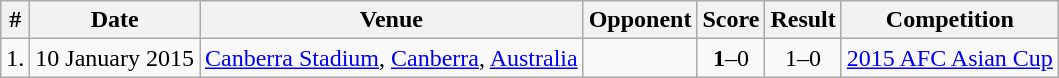<table class="wikitable">
<tr>
<th>#</th>
<th>Date</th>
<th>Venue</th>
<th>Opponent</th>
<th>Score</th>
<th>Result</th>
<th>Competition</th>
</tr>
<tr>
<td>1.</td>
<td>10 January 2015</td>
<td><a href='#'>Canberra Stadium</a>, <a href='#'>Canberra</a>, <a href='#'>Australia</a></td>
<td></td>
<td align=center><strong>1</strong>–0</td>
<td align=center>1–0</td>
<td><a href='#'>2015 AFC Asian Cup</a></td>
</tr>
</table>
